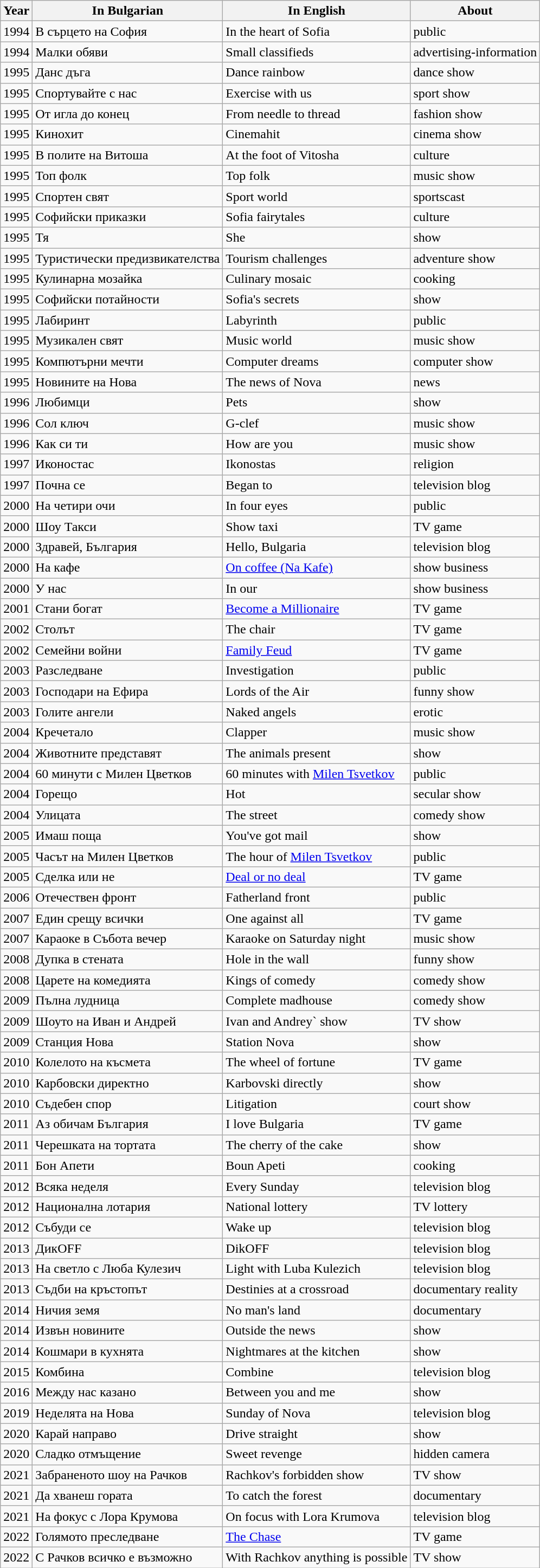<table class="wikitable">
<tr>
<th>Year</th>
<th>In Bulgarian</th>
<th>In English</th>
<th>About</th>
</tr>
<tr>
<td>1994</td>
<td>В сърцето на София</td>
<td>In the heart of Sofia</td>
<td>public</td>
</tr>
<tr>
<td>1994</td>
<td>Малки обяви</td>
<td>Small classifieds</td>
<td>advertising-information</td>
</tr>
<tr>
<td>1995</td>
<td>Данс дъга</td>
<td>Dance rainbow</td>
<td>dance show</td>
</tr>
<tr>
<td>1995</td>
<td>Спортувайте с нас</td>
<td>Exercise with us</td>
<td>sport show</td>
</tr>
<tr>
<td>1995</td>
<td>От игла до конец</td>
<td>From needle to thread</td>
<td>fashion show</td>
</tr>
<tr>
<td>1995</td>
<td>Кинохит</td>
<td>Cinemahit</td>
<td>cinema show</td>
</tr>
<tr>
<td>1995</td>
<td>В полите на Витоша</td>
<td>At the foot of Vitosha</td>
<td>culture</td>
</tr>
<tr>
<td>1995</td>
<td>Топ фолк</td>
<td>Top folk</td>
<td>music show</td>
</tr>
<tr>
<td>1995</td>
<td>Спортен свят</td>
<td>Sport world</td>
<td>sportscast</td>
</tr>
<tr>
<td>1995</td>
<td>Софийски приказки</td>
<td>Sofia fairytales</td>
<td>culture</td>
</tr>
<tr>
<td>1995</td>
<td>Тя</td>
<td>She</td>
<td>show</td>
</tr>
<tr>
<td>1995</td>
<td>Туристически предизвикателства</td>
<td>Tourism challenges</td>
<td>adventure show</td>
</tr>
<tr>
<td>1995</td>
<td>Кулинарна мозайка</td>
<td>Culinary mosaic</td>
<td>cooking</td>
</tr>
<tr>
<td>1995</td>
<td>Софийски потайности</td>
<td>Sofia's secrets</td>
<td>show</td>
</tr>
<tr>
<td>1995</td>
<td>Лабиринт</td>
<td>Labyrinth</td>
<td>public</td>
</tr>
<tr>
<td>1995</td>
<td>Музикален свят</td>
<td>Music world</td>
<td>music show</td>
</tr>
<tr>
<td>1995</td>
<td>Компютърни мечти</td>
<td>Computer dreams</td>
<td>computer show</td>
</tr>
<tr>
<td>1995</td>
<td>Новините на Нова</td>
<td>The news of Nova</td>
<td>news</td>
</tr>
<tr>
<td>1996</td>
<td>Любимци</td>
<td>Pets</td>
<td>show</td>
</tr>
<tr>
<td>1996</td>
<td>Сол ключ</td>
<td>G-clef</td>
<td>music show</td>
</tr>
<tr>
<td>1996</td>
<td>Как си ти</td>
<td>How are you</td>
<td>music show</td>
</tr>
<tr>
<td>1997</td>
<td>Иконостас</td>
<td>Ikonostas</td>
<td>religion</td>
</tr>
<tr>
<td>1997</td>
<td>Почна се</td>
<td>Began to</td>
<td>television blog</td>
</tr>
<tr>
<td>2000</td>
<td>На четири очи</td>
<td>In four eyes</td>
<td>public</td>
</tr>
<tr>
<td>2000</td>
<td>Шоу Такси</td>
<td>Show taxi</td>
<td>TV game</td>
</tr>
<tr>
<td>2000</td>
<td>Здравей, България</td>
<td>Hello, Bulgaria</td>
<td>television blog</td>
</tr>
<tr>
<td>2000</td>
<td>На кафе</td>
<td><a href='#'>On coffee (Na Kafe)</a></td>
<td>show business</td>
</tr>
<tr>
<td>2000</td>
<td>У нас</td>
<td>In our</td>
<td>show business</td>
</tr>
<tr>
<td>2001</td>
<td>Стани богат</td>
<td><a href='#'>Become a Millionaire</a></td>
<td>TV game</td>
</tr>
<tr>
<td>2002</td>
<td>Столът</td>
<td>The chair</td>
<td>TV game</td>
</tr>
<tr>
<td>2002</td>
<td>Семейни войни</td>
<td><a href='#'>Family Feud</a></td>
<td>TV game</td>
</tr>
<tr>
<td>2003</td>
<td>Разследване</td>
<td>Investigation</td>
<td>public</td>
</tr>
<tr>
<td>2003</td>
<td>Господари на Ефира</td>
<td>Lords of the Air</td>
<td>funny show</td>
</tr>
<tr>
<td>2003</td>
<td>Голите ангели</td>
<td>Naked angels</td>
<td>erotic</td>
</tr>
<tr>
<td>2004</td>
<td>Кречетало</td>
<td>Clapper</td>
<td>music show</td>
</tr>
<tr>
<td>2004</td>
<td>Животните представят</td>
<td>The animals present</td>
<td>show</td>
</tr>
<tr>
<td>2004</td>
<td>60 минути с Милен Цветков</td>
<td>60 minutes with <a href='#'>Milen Tsvetkov</a></td>
<td>public</td>
</tr>
<tr>
<td>2004</td>
<td>Горещо</td>
<td>Hot</td>
<td>secular show</td>
</tr>
<tr>
<td>2004</td>
<td>Улицата</td>
<td>The street</td>
<td>comedy show</td>
</tr>
<tr>
<td>2005</td>
<td>Имаш поща</td>
<td>You've got mail</td>
<td>show</td>
</tr>
<tr>
<td>2005</td>
<td>Часът на Милен Цветков</td>
<td>The hour of <a href='#'>Milen Tsvetkov</a></td>
<td>public</td>
</tr>
<tr>
<td>2005</td>
<td>Сделка или не</td>
<td><a href='#'>Deal or no deal</a></td>
<td>TV game</td>
</tr>
<tr>
<td>2006</td>
<td>Отечествен фронт</td>
<td>Fatherland front</td>
<td>public</td>
</tr>
<tr>
<td>2007</td>
<td>Един срещу всички</td>
<td>One against all</td>
<td>TV game</td>
</tr>
<tr>
<td>2007</td>
<td>Караоке в Събота вечер</td>
<td>Karaoke on Saturday night</td>
<td>music show</td>
</tr>
<tr>
<td>2008</td>
<td>Дупка в стената</td>
<td>Hole in the wall</td>
<td>funny show</td>
</tr>
<tr>
<td>2008</td>
<td>Царете на комедията</td>
<td>Kings of comedy</td>
<td>comedy show</td>
</tr>
<tr>
<td>2009</td>
<td>Пълна лудница</td>
<td>Complete madhouse</td>
<td>comedy show</td>
</tr>
<tr>
<td>2009</td>
<td>Шоуто на Иван и Андрей</td>
<td>Ivan and Andrey` show</td>
<td>TV show</td>
</tr>
<tr>
<td>2009</td>
<td>Станция Нова</td>
<td>Station Nova</td>
<td>show</td>
</tr>
<tr>
<td>2010</td>
<td>Колелото на късмета</td>
<td>The wheel of fortune</td>
<td>TV game</td>
</tr>
<tr>
<td>2010</td>
<td>Карбовски директно</td>
<td>Karbovski directly</td>
<td>show</td>
</tr>
<tr>
<td>2010</td>
<td>Съдебен спор</td>
<td>Litigation</td>
<td>court show</td>
</tr>
<tr>
<td>2011</td>
<td>Аз обичам България</td>
<td>I love Bulgaria</td>
<td>TV game</td>
</tr>
<tr>
<td>2011</td>
<td>Черешката на тортата</td>
<td>The cherry of the cake</td>
<td>show</td>
</tr>
<tr>
<td>2011</td>
<td>Бон Апети</td>
<td>Boun Apeti</td>
<td>cooking</td>
</tr>
<tr>
<td>2012</td>
<td>Всяка неделя</td>
<td>Every Sunday</td>
<td>television blog</td>
</tr>
<tr>
<td>2012</td>
<td>Национална лотария</td>
<td>National lottery</td>
<td>TV lottery</td>
</tr>
<tr>
<td>2012</td>
<td>Събуди се</td>
<td>Wake up</td>
<td>television blog</td>
</tr>
<tr>
<td>2013</td>
<td>ДикOFF</td>
<td>DikOFF</td>
<td>television blog</td>
</tr>
<tr>
<td>2013</td>
<td>На светло с Люба Кулезич</td>
<td>Light with Luba Kulezich</td>
<td>television blog</td>
</tr>
<tr>
<td>2013</td>
<td>Съдби на кръстопът</td>
<td>Destinies at a crossroad</td>
<td>documentary reality</td>
</tr>
<tr>
<td>2014</td>
<td>Ничия земя</td>
<td>No man's land</td>
<td>documentary</td>
</tr>
<tr>
<td>2014</td>
<td>Извън новините</td>
<td>Outside the news</td>
<td>show</td>
</tr>
<tr>
<td>2014</td>
<td>Кошмари в кухнята</td>
<td>Nightmares at the kitchen</td>
<td>show</td>
</tr>
<tr>
<td>2015</td>
<td>Комбина</td>
<td>Combine</td>
<td>television blog</td>
</tr>
<tr>
<td>2016</td>
<td>Между нас казано</td>
<td>Between you and me</td>
<td>show</td>
</tr>
<tr>
<td>2019</td>
<td>Неделята на Нова</td>
<td>Sunday of Nova</td>
<td>television blog</td>
</tr>
<tr>
<td>2020</td>
<td>Карай направо</td>
<td>Drive straight</td>
<td>show</td>
</tr>
<tr>
<td>2020</td>
<td>Сладко отмъщение</td>
<td>Sweet revenge</td>
<td>hidden camera</td>
</tr>
<tr>
<td>2021</td>
<td>Забраненото шоу на Рачков</td>
<td>Rachkov's forbidden show</td>
<td>TV show</td>
</tr>
<tr>
<td>2021</td>
<td>Да хванеш гората</td>
<td>To catch the forest</td>
<td>documentary</td>
</tr>
<tr>
<td>2021</td>
<td>На фокус с Лора Крумова</td>
<td>On focus with Lora Krumova</td>
<td>television blog</td>
</tr>
<tr>
<td>2022</td>
<td>Голямото преследване</td>
<td><a href='#'>The Chase</a></td>
<td>TV game</td>
</tr>
<tr>
<td>2022</td>
<td>С Рачков всичко е възможно</td>
<td>With Rachkov anything is possible</td>
<td>TV show</td>
</tr>
</table>
